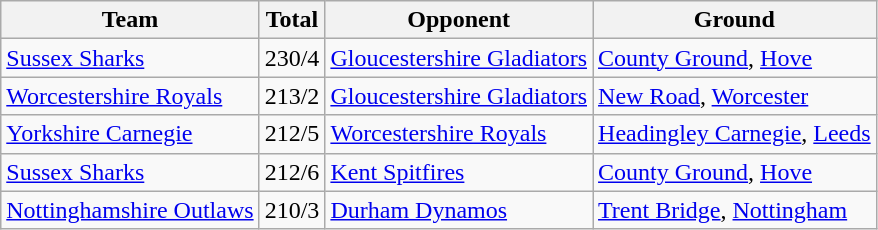<table class="wikitable">
<tr>
<th>Team</th>
<th>Total</th>
<th>Opponent</th>
<th>Ground</th>
</tr>
<tr>
<td><a href='#'>Sussex Sharks</a></td>
<td>230/4</td>
<td><a href='#'>Gloucestershire Gladiators</a></td>
<td><a href='#'>County Ground</a>, <a href='#'>Hove</a></td>
</tr>
<tr>
<td><a href='#'>Worcestershire Royals</a></td>
<td>213/2</td>
<td><a href='#'>Gloucestershire Gladiators</a></td>
<td><a href='#'>New Road</a>, <a href='#'>Worcester</a></td>
</tr>
<tr>
<td><a href='#'>Yorkshire Carnegie</a></td>
<td>212/5</td>
<td><a href='#'>Worcestershire Royals</a></td>
<td><a href='#'>Headingley Carnegie</a>, <a href='#'>Leeds</a></td>
</tr>
<tr>
<td><a href='#'>Sussex Sharks</a></td>
<td>212/6</td>
<td><a href='#'>Kent Spitfires</a></td>
<td><a href='#'>County Ground</a>, <a href='#'>Hove</a></td>
</tr>
<tr>
<td><a href='#'>Nottinghamshire Outlaws</a></td>
<td>210/3</td>
<td><a href='#'>Durham Dynamos</a></td>
<td><a href='#'>Trent Bridge</a>, <a href='#'>Nottingham</a></td>
</tr>
</table>
